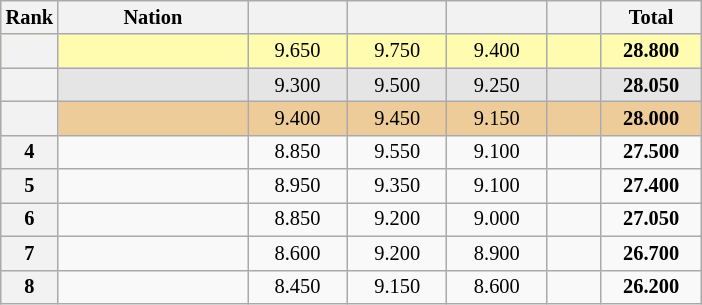<table class="wikitable sortable" style="text-align:center; font-size:85%">
<tr>
<th scope="col" style="width:25px;">Rank</th>
<th ! scope="col" style="width:120px;">Nation</th>
<th ! scope="col" style="width:60px;"></th>
<th ! scope="col" style="width:60px;"></th>
<th ! scope="col" style="width:60px;"></th>
<th ! scope="col" style="width:30px;"></th>
<th ! scope="col" style="width:60px;">Total</th>
</tr>
<tr bgcolor=fffcaf>
<th scope=row></th>
<td align=left></td>
<td>9.650</td>
<td>9.750</td>
<td>9.400</td>
<td></td>
<td><strong>28.800</strong></td>
</tr>
<tr bgcolor=e5e5e5>
<th scope=row></th>
<td align=left></td>
<td>9.300</td>
<td>9.500</td>
<td>9.250</td>
<td></td>
<td><strong>28.050</strong></td>
</tr>
<tr bgcolor=eecc99>
<th scope=row></th>
<td align=left></td>
<td>9.400</td>
<td>9.450</td>
<td>9.150</td>
<td></td>
<td><strong>28.000</strong></td>
</tr>
<tr>
<th scope=row>4</th>
<td align=left></td>
<td>8.850</td>
<td>9.550</td>
<td>9.100</td>
<td></td>
<td><strong>27.500</strong></td>
</tr>
<tr>
<th scope=row>5</th>
<td align=left></td>
<td>8.950</td>
<td>9.350</td>
<td>9.100</td>
<td></td>
<td><strong>27.400</strong></td>
</tr>
<tr>
<th scope=row>6</th>
<td align=left></td>
<td>8.850</td>
<td>9.200</td>
<td>9.000</td>
<td></td>
<td><strong>27.050</strong></td>
</tr>
<tr>
<th scope=row>7</th>
<td align=left></td>
<td>8.600</td>
<td>9.200</td>
<td>8.900</td>
<td></td>
<td><strong>26.700</strong></td>
</tr>
<tr>
<th scope=row>8</th>
<td align=left></td>
<td>8.450</td>
<td>9.150</td>
<td>8.600</td>
<td></td>
<td><strong>26.200</strong></td>
</tr>
</table>
